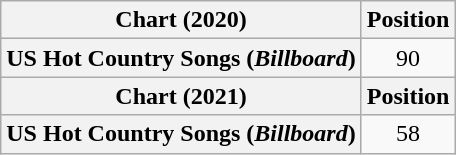<table class="wikitable plainrowheaders" style="text-align:center">
<tr>
<th scope="col">Chart (2020)</th>
<th scope="col">Position</th>
</tr>
<tr>
<th scope="row">US Hot Country Songs (<em>Billboard</em>)</th>
<td>90</td>
</tr>
<tr>
<th scope="col">Chart (2021)</th>
<th scope="col">Position</th>
</tr>
<tr>
<th scope="row">US Hot Country Songs (<em>Billboard</em>)</th>
<td>58</td>
</tr>
</table>
